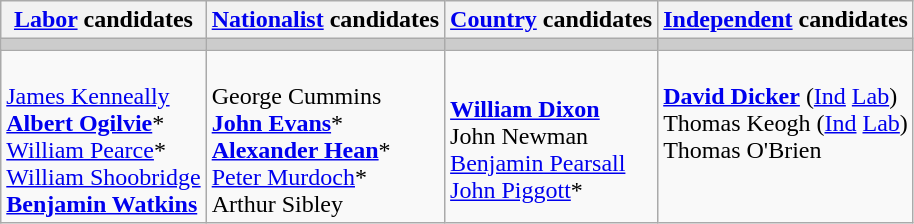<table class="wikitable">
<tr>
<th><a href='#'>Labor</a> candidates</th>
<th><a href='#'>Nationalist</a> candidates</th>
<th><a href='#'>Country</a> candidates</th>
<th><a href='#'>Independent</a> candidates</th>
</tr>
<tr bgcolor="#cccccc">
<td></td>
<td></td>
<td></td>
<td></td>
</tr>
<tr>
<td><br><a href='#'>James Kenneally</a><br>
<strong><a href='#'>Albert Ogilvie</a></strong>*<br>
<a href='#'>William Pearce</a>*<br>
<a href='#'>William Shoobridge</a><br>
<strong><a href='#'>Benjamin Watkins</a></strong></td>
<td><br>George Cummins<br>
<strong><a href='#'>John Evans</a></strong>*<br>
<strong><a href='#'>Alexander Hean</a></strong>*<br>
<a href='#'>Peter Murdoch</a>*<br>
Arthur Sibley</td>
<td><br><strong><a href='#'>William Dixon</a></strong><br>
John Newman<br>
<a href='#'>Benjamin Pearsall</a><br>
<a href='#'>John Piggott</a>*</td>
<td valign=top><br><strong><a href='#'>David Dicker</a></strong> (<a href='#'>Ind</a> <a href='#'>Lab</a>)<br>
Thomas Keogh (<a href='#'>Ind</a> <a href='#'>Lab</a>)<br>
Thomas O'Brien</td>
</tr>
</table>
